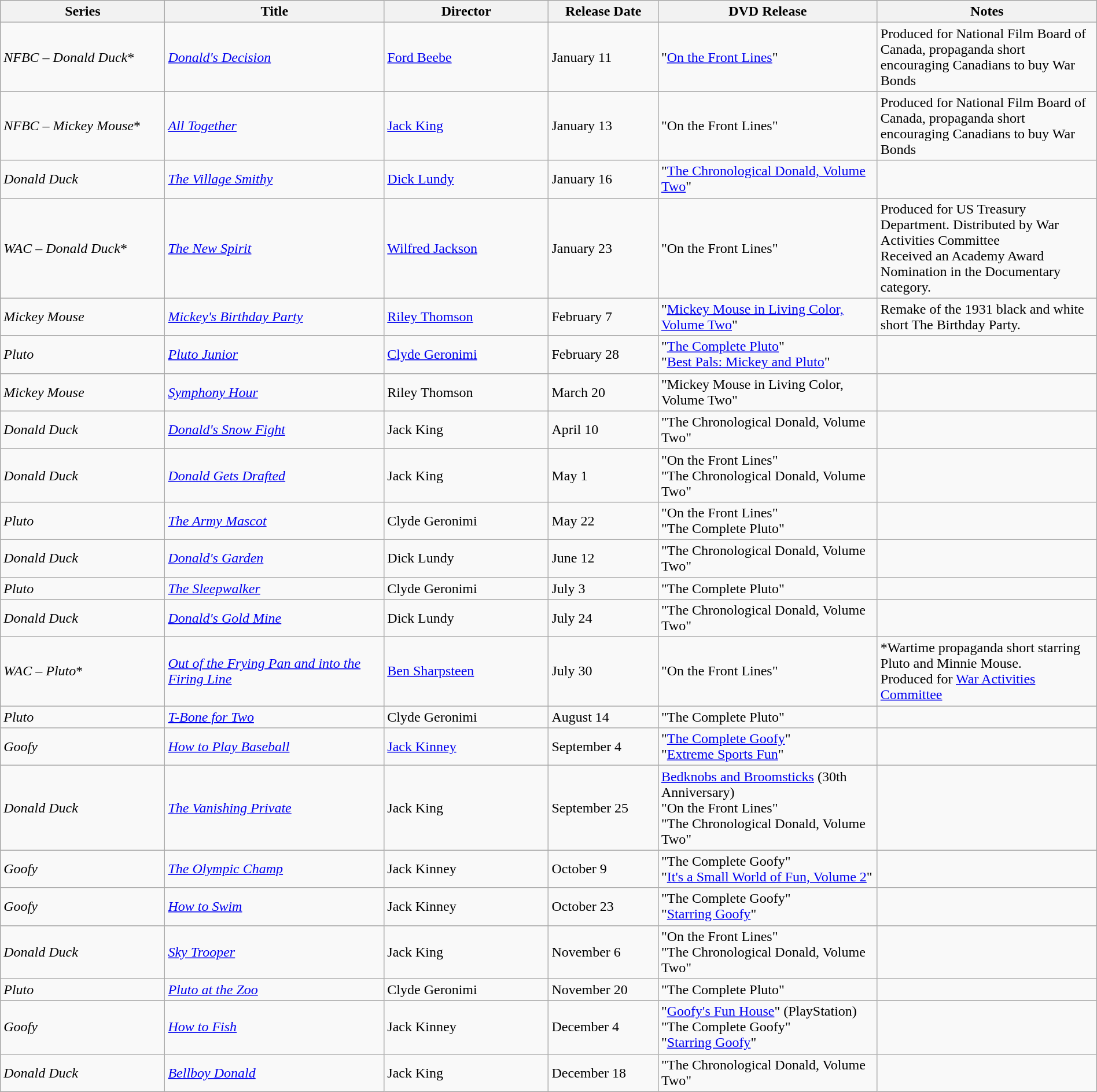<table class="wikitable" style="width:100%;">
<tr>
<th style="width:15%;">Series</th>
<th style="width:20%;">Title</th>
<th style="width:15%;">Director</th>
<th style="width:10%;">Release Date</th>
<th style="width:20%;">DVD Release</th>
<th style="width:20%;">Notes</th>
</tr>
<tr>
<td><em>NFBC – Donald Duck</em>*</td>
<td><em><a href='#'>Donald's Decision</a></em></td>
<td><a href='#'>Ford Beebe</a></td>
<td>January 11</td>
<td>"<a href='#'>On the Front Lines</a>"</td>
<td>Produced for National Film Board of Canada, propaganda short encouraging Canadians to buy War Bonds</td>
</tr>
<tr>
<td><em>NFBC – Mickey Mouse</em>*</td>
<td><em><a href='#'>All Together</a></em></td>
<td><a href='#'>Jack King</a></td>
<td>January 13</td>
<td>"On the Front Lines"</td>
<td>Produced for National Film Board of Canada, propaganda short encouraging Canadians to buy War Bonds</td>
</tr>
<tr>
<td><em>Donald Duck</em></td>
<td><em><a href='#'>The Village Smithy</a></em></td>
<td><a href='#'>Dick Lundy</a></td>
<td>January 16</td>
<td>"<a href='#'>The Chronological Donald, Volume Two</a>"</td>
<td></td>
</tr>
<tr>
<td><em>WAC – Donald Duck</em>*</td>
<td><em><a href='#'>The New Spirit</a></em></td>
<td><a href='#'>Wilfred Jackson</a></td>
<td>January 23</td>
<td>"On the Front Lines"</td>
<td>Produced for US Treasury Department. Distributed by War Activities Committee<br>Received an Academy Award Nomination in the Documentary category.</td>
</tr>
<tr>
<td><em>Mickey Mouse</em></td>
<td><em><a href='#'>Mickey's Birthday Party</a></em></td>
<td><a href='#'>Riley Thomson</a></td>
<td>February 7</td>
<td>"<a href='#'>Mickey Mouse in Living Color, Volume Two</a>"</td>
<td>Remake of the 1931 black and white short The Birthday Party.</td>
</tr>
<tr>
<td><em>Pluto</em></td>
<td><em><a href='#'>Pluto Junior</a></em></td>
<td><a href='#'>Clyde Geronimi</a></td>
<td>February 28</td>
<td>"<a href='#'>The Complete Pluto</a>" <br>"<a href='#'>Best Pals: Mickey and Pluto</a>"</td>
<td></td>
</tr>
<tr>
<td><em>Mickey Mouse</em></td>
<td><em><a href='#'>Symphony Hour</a></em></td>
<td>Riley Thomson</td>
<td>March 20</td>
<td>"Mickey Mouse in Living Color, Volume Two"</td>
<td></td>
</tr>
<tr>
<td><em>Donald Duck</em></td>
<td><em><a href='#'>Donald's Snow Fight</a></em></td>
<td>Jack King</td>
<td>April 10</td>
<td>"The Chronological Donald, Volume Two"</td>
<td></td>
</tr>
<tr>
<td><em>Donald Duck</em></td>
<td><em><a href='#'>Donald Gets Drafted</a></em></td>
<td>Jack King</td>
<td>May 1</td>
<td>"On the Front Lines" <br>"The Chronological Donald, Volume Two"</td>
<td></td>
</tr>
<tr>
<td><em>Pluto</em></td>
<td><em><a href='#'>The Army Mascot</a></em></td>
<td>Clyde Geronimi</td>
<td>May 22</td>
<td>"On the Front Lines" <br>"The Complete Pluto"</td>
<td></td>
</tr>
<tr>
<td><em>Donald Duck</em></td>
<td><em><a href='#'>Donald's Garden</a></em></td>
<td>Dick Lundy</td>
<td>June 12</td>
<td>"The Chronological Donald, Volume Two"</td>
<td></td>
</tr>
<tr>
<td><em>Pluto</em></td>
<td><em><a href='#'>The Sleepwalker</a></em></td>
<td>Clyde Geronimi</td>
<td>July 3</td>
<td>"The Complete Pluto"</td>
<td></td>
</tr>
<tr>
<td><em>Donald Duck</em></td>
<td><em><a href='#'>Donald's Gold Mine</a></em></td>
<td>Dick Lundy</td>
<td>July 24</td>
<td>"The Chronological Donald, Volume Two"</td>
<td></td>
</tr>
<tr>
<td><em>WAC – Pluto</em>*</td>
<td><em><a href='#'>Out of the Frying Pan and into the Firing Line</a></em></td>
<td><a href='#'>Ben Sharpsteen</a></td>
<td>July 30</td>
<td>"On the Front Lines"</td>
<td>*Wartime propaganda short starring Pluto and Minnie Mouse.  <br> Produced for <a href='#'>War Activities Committee</a></td>
</tr>
<tr>
<td><em>Pluto</em></td>
<td><em><a href='#'>T-Bone for Two</a></em></td>
<td>Clyde Geronimi</td>
<td>August 14</td>
<td>"The Complete Pluto"</td>
<td></td>
</tr>
<tr>
<td><em>Goofy</em></td>
<td><em><a href='#'>How to Play Baseball</a></em></td>
<td><a href='#'>Jack Kinney</a></td>
<td>September 4</td>
<td>"<a href='#'>The Complete Goofy</a>" <br>"<a href='#'>Extreme Sports Fun</a>"</td>
<td></td>
</tr>
<tr>
<td><em>Donald Duck</em></td>
<td><em><a href='#'>The Vanishing Private</a></em></td>
<td>Jack King</td>
<td>September 25</td>
<td><a href='#'>Bedknobs and Broomsticks</a> (30th Anniversary) <br>"On the Front Lines" <br>"The Chronological Donald, Volume Two"</td>
<td></td>
</tr>
<tr>
<td><em>Goofy</em></td>
<td><em><a href='#'>The Olympic Champ</a></em></td>
<td>Jack Kinney</td>
<td>October 9</td>
<td>"The Complete Goofy" <br>"<a href='#'>It's a Small World of Fun, Volume 2</a>"</td>
<td></td>
</tr>
<tr>
<td><em>Goofy</em></td>
<td><em><a href='#'>How to Swim</a></em></td>
<td>Jack Kinney</td>
<td>October 23</td>
<td>"The Complete Goofy" <br>"<a href='#'>Starring Goofy</a>"</td>
<td></td>
</tr>
<tr>
<td><em>Donald Duck</em></td>
<td><em><a href='#'>Sky Trooper</a></em></td>
<td>Jack King</td>
<td>November 6</td>
<td>"On the Front Lines" <br>"The Chronological Donald, Volume Two"</td>
<td></td>
</tr>
<tr>
<td><em>Pluto</em></td>
<td><em><a href='#'>Pluto at the Zoo</a></em></td>
<td>Clyde Geronimi</td>
<td>November 20</td>
<td>"The Complete Pluto"</td>
<td></td>
</tr>
<tr>
<td><em>Goofy</em></td>
<td><em><a href='#'>How to Fish</a></em></td>
<td>Jack Kinney</td>
<td>December 4</td>
<td>"<a href='#'>Goofy's Fun House</a>" (PlayStation) <br>"The Complete Goofy" <br>"<a href='#'>Starring Goofy</a>"</td>
<td></td>
</tr>
<tr>
<td><em>Donald Duck</em></td>
<td><em><a href='#'>Bellboy Donald</a></em></td>
<td>Jack King</td>
<td>December 18</td>
<td>"The Chronological Donald, Volume Two"</td>
<td></td>
</tr>
</table>
